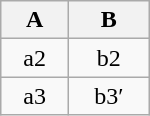<table class="wikitable" style="float:left" width="100">
<tr>
<th>A</th>
<th>B</th>
</tr>
<tr>
<td align=center>a2</td>
<td align=center>b2</td>
</tr>
<tr>
<td align=center>a3</td>
<td align=center>b3′</td>
</tr>
</table>
